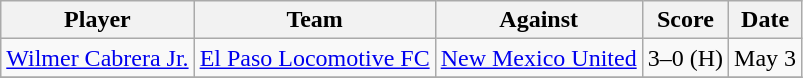<table class="wikitable">
<tr>
<th>Player</th>
<th>Team</th>
<th>Against</th>
<th>Score</th>
<th>Date</th>
</tr>
<tr>
<td> <a href='#'>Wilmer Cabrera Jr.</a></td>
<td><a href='#'>El Paso Locomotive FC</a></td>
<td><a href='#'>New Mexico United</a></td>
<td style="text-align:center;">3–0 (H)</td>
<td>May 3</td>
</tr>
<tr>
</tr>
</table>
